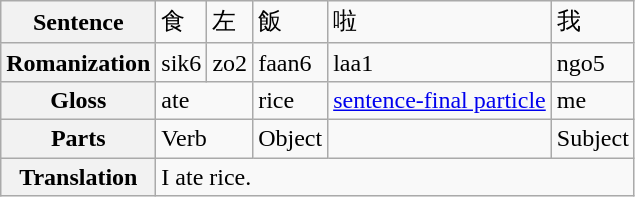<table class="wikitable">
<tr>
<th>Sentence</th>
<td>食</td>
<td>左</td>
<td>飯</td>
<td>啦</td>
<td>我</td>
</tr>
<tr>
<th>Romanization</th>
<td>sik6</td>
<td>zo2</td>
<td>faan6</td>
<td>laa1</td>
<td>ngo5</td>
</tr>
<tr>
<th>Gloss</th>
<td colspan="2">ate</td>
<td>rice</td>
<td><a href='#'>sentence-final particle</a></td>
<td>me</td>
</tr>
<tr>
<th>Parts</th>
<td colspan="2">Verb</td>
<td>Object</td>
<td></td>
<td>Subject</td>
</tr>
<tr>
<th>Translation</th>
<td colspan="5">I ate rice.</td>
</tr>
</table>
